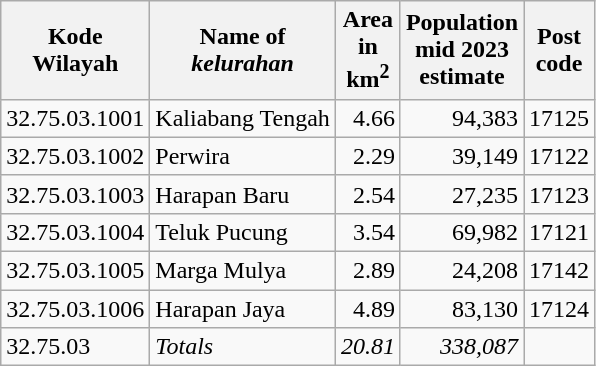<table class="wikitable">
<tr>
<th>Kode <br>Wilayah</th>
<th>Name of <br> <em>kelurahan</em></th>
<th>Area <br>in <br>km<sup>2</sup></th>
<th>Population<br>mid 2023<br>estimate</th>
<th>Post<br>code</th>
</tr>
<tr>
<td>32.75.03.1001</td>
<td>Kaliabang Tengah</td>
<td align="right">4.66</td>
<td align="right">94,383</td>
<td>17125</td>
</tr>
<tr>
<td>32.75.03.1002</td>
<td>Perwira</td>
<td align="right">2.29</td>
<td align="right">39,149</td>
<td>17122</td>
</tr>
<tr>
<td>32.75.03.1003</td>
<td>Harapan Baru</td>
<td align="right">2.54</td>
<td align="right">27,235</td>
<td>17123</td>
</tr>
<tr>
<td>32.75.03.1004</td>
<td>Teluk Pucung</td>
<td align="right">3.54</td>
<td align="right">69,982</td>
<td>17121</td>
</tr>
<tr>
<td>32.75.03.1005</td>
<td>Marga Mulya</td>
<td align="right">2.89</td>
<td align="right">24,208</td>
<td>17142</td>
</tr>
<tr>
<td>32.75.03.1006</td>
<td>Harapan Jaya</td>
<td align="right">4.89</td>
<td align="right">83,130</td>
<td>17124</td>
</tr>
<tr>
<td>32.75.03</td>
<td><em>Totals</em></td>
<td align="right"><em>20.81</em></td>
<td align="right"><em>338,087</em></td>
<td></td>
</tr>
</table>
